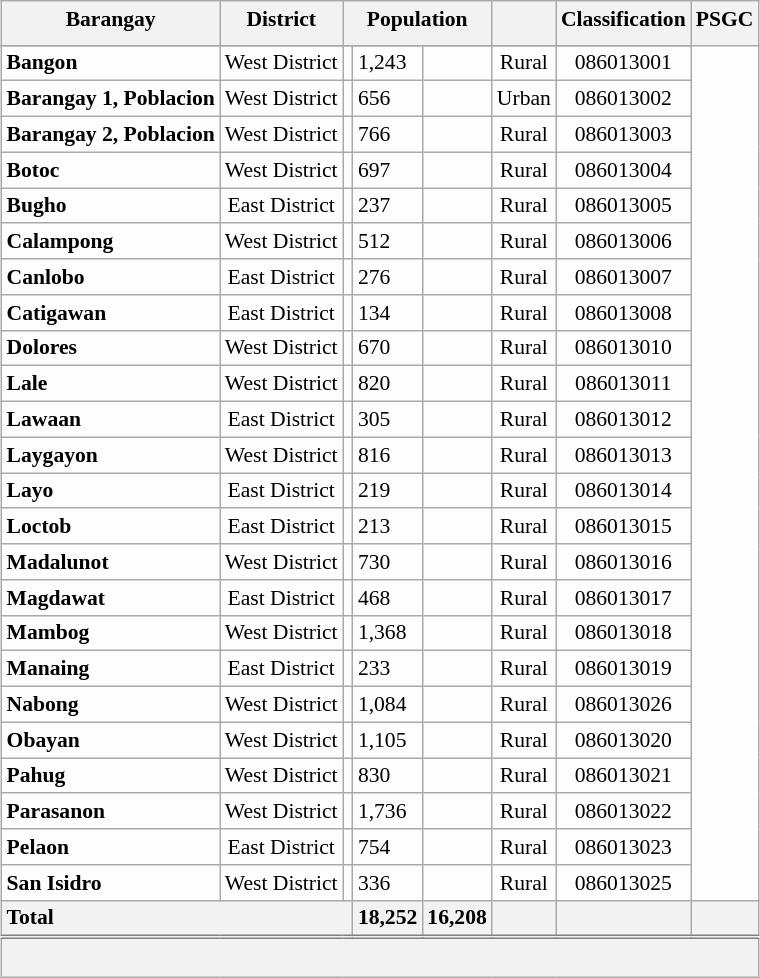<table class="wikitable sortable" style="margin:auto;table-layout:fixed;text-align:left;background-color:#FDFDFD;font-size:90%;border-collapse:collapse;">
<tr>
<th scope="col" style="border-bottom:none;" class="unsortable">Barangay</th>
<th scope="col" style="border-bottom:none;" class="unsortable">District</th>
<th scope="col" style="border-bottom:none;" class="unsortable" colspan=3>Population</th>
<th scope="col" style="border-bottom:none;" class="unsortable"></th>
<th scope="col" style="border-bottom:none;" class="unsortable">Classification</th>
<th scope="col" style="border-bottom:none;" class="unsortable">PSGC</th>
</tr>
<tr>
<th scope="col" style="border-top:none;"></th>
<th scope="col" style="border-top:none;"></th>
<th scope="col" style="border-style:hidden hidden solid solid;" colspan=2></th>
<th scope="col" style="border-style:hidden solid solid hidden;"></th>
<th scope="col" style="border-top:none;"></th>
<th scope="col" style="border-top:none;"></th>
<th scope="col" style="border-top:none;"></th>
</tr>
<tr>
</tr>
<tr>
<th scope="row" style="text-align:left;background-color:initial;">Bangon</th>
<td style="text-align:center;">West District</td>
<td></td>
<td>1,243</td>
<td></td>
<td style="text-align:center;">Rural</td>
<td style="text-align:center;">086013001</td>
</tr>
<tr>
<th scope="row" style="text-align:left;background-color:initial;">Barangay 1, Poblacion</th>
<td style="text-align:center;">West District</td>
<td></td>
<td>656</td>
<td></td>
<td style="text-align:center;">Urban</td>
<td style="text-align:center;">086013002</td>
</tr>
<tr>
<th scope="row" style="text-align:left;background-color:initial;">Barangay 2, Poblacion</th>
<td style="text-align:center;">West District</td>
<td></td>
<td>766</td>
<td></td>
<td style="text-align:center;">Rural</td>
<td style="text-align:center;">086013003</td>
</tr>
<tr>
<th scope="row" style="text-align:left;background-color:initial;">Botoc</th>
<td style="text-align:center;">West District</td>
<td></td>
<td>697</td>
<td></td>
<td style="text-align:center;">Rural</td>
<td style="text-align:center;">086013004</td>
</tr>
<tr>
<th scope="row" style="text-align:left;background-color:initial;">Bugho</th>
<td style="text-align:center;">East District</td>
<td></td>
<td>237</td>
<td></td>
<td style="text-align:center;">Rural</td>
<td style="text-align:center;">086013005</td>
</tr>
<tr>
<th scope="row" style="text-align:left;background-color:initial;">Calampong</th>
<td style="text-align:center;">West District</td>
<td></td>
<td>512</td>
<td></td>
<td style="text-align:center;">Rural</td>
<td style="text-align:center;">086013006</td>
</tr>
<tr>
<th scope="row" style="text-align:left;background-color:initial;">Canlobo</th>
<td style="text-align:center;">East District</td>
<td></td>
<td>276</td>
<td></td>
<td style="text-align:center;">Rural</td>
<td style="text-align:center;">086013007</td>
</tr>
<tr>
<th scope="row" style="text-align:left;background-color:initial;">Catigawan</th>
<td style="text-align:center;">East District</td>
<td></td>
<td>134</td>
<td></td>
<td style="text-align:center;">Rural</td>
<td style="text-align:center;">086013008</td>
</tr>
<tr>
<th scope="row" style="text-align:left;background-color:initial;">Dolores </th>
<td style="text-align:center;">West District</td>
<td></td>
<td>670</td>
<td></td>
<td style="text-align:center;">Rural</td>
<td style="text-align:center;">086013010</td>
</tr>
<tr>
<th scope="row" style="text-align:left;background-color:initial;">Lale</th>
<td style="text-align:center;">West District</td>
<td></td>
<td>820</td>
<td></td>
<td style="text-align:center;">Rural</td>
<td style="text-align:center;">086013011</td>
</tr>
<tr>
<th scope="row" style="text-align:left;background-color:initial;">Lawaan</th>
<td style="text-align:center;">East District</td>
<td></td>
<td>305</td>
<td></td>
<td style="text-align:center;">Rural</td>
<td style="text-align:center;">086013012</td>
</tr>
<tr>
<th scope="row" style="text-align:left;background-color:initial;">Laygayon</th>
<td style="text-align:center;">West District</td>
<td></td>
<td>816</td>
<td></td>
<td style="text-align:center;">Rural</td>
<td style="text-align:center;">086013013</td>
</tr>
<tr>
<th scope="row" style="text-align:left;background-color:initial;">Layo</th>
<td style="text-align:center;">East District</td>
<td></td>
<td>219</td>
<td></td>
<td style="text-align:center;">Rural</td>
<td style="text-align:center;">086013014</td>
</tr>
<tr>
<th scope="row" style="text-align:left;background-color:initial;">Loctob</th>
<td style="text-align:center;">East District</td>
<td></td>
<td>213</td>
<td></td>
<td style="text-align:center;">Rural</td>
<td style="text-align:center;">086013015</td>
</tr>
<tr>
<th scope="row" style="text-align:left;background-color:initial;">Madalunot </th>
<td style="text-align:center;">West District</td>
<td></td>
<td>730</td>
<td></td>
<td style="text-align:center;">Rural</td>
<td style="text-align:center;">086013016</td>
</tr>
<tr>
<th scope="row" style="text-align:left;background-color:initial;">Magdawat</th>
<td style="text-align:center;">East District</td>
<td></td>
<td>468</td>
<td></td>
<td style="text-align:center;">Rural</td>
<td style="text-align:center;">086013017</td>
</tr>
<tr>
<th scope="row" style="text-align:left;background-color:initial;">Mambog</th>
<td style="text-align:center;">West District</td>
<td></td>
<td>1,368</td>
<td></td>
<td style="text-align:center;">Rural</td>
<td style="text-align:center;">086013018</td>
</tr>
<tr>
<th scope="row" style="text-align:left;background-color:initial;">Manaing</th>
<td style="text-align:center;">East District</td>
<td></td>
<td>233</td>
<td></td>
<td style="text-align:center;">Rural</td>
<td style="text-align:center;">086013019</td>
</tr>
<tr>
<th scope="row" style="text-align:left;background-color:initial;">Nabong</th>
<td style="text-align:center;">West District</td>
<td></td>
<td>1,084</td>
<td></td>
<td style="text-align:center;">Rural</td>
<td style="text-align:center;">086013026</td>
</tr>
<tr>
<th scope="row" style="text-align:left;background-color:initial;">Obayan</th>
<td style="text-align:center;">West District</td>
<td></td>
<td>1,105</td>
<td></td>
<td style="text-align:center;">Rural</td>
<td style="text-align:center;">086013020</td>
</tr>
<tr>
<th scope="row" style="text-align:left;background-color:initial;">Pahug</th>
<td style="text-align:center;">West District</td>
<td></td>
<td>830</td>
<td></td>
<td style="text-align:center;">Rural</td>
<td style="text-align:center;">086013021</td>
</tr>
<tr>
<th scope="row" style="text-align:left;background-color:initial;">Parasanon</th>
<td style="text-align:center;">West District</td>
<td></td>
<td>1,736</td>
<td></td>
<td style="text-align:center;">Rural</td>
<td style="text-align:center;">086013022</td>
</tr>
<tr>
<th scope="row" style="text-align:left;background-color:initial;">Pelaon</th>
<td style="text-align:center;">East District</td>
<td></td>
<td>754</td>
<td></td>
<td style="text-align:center;">Rural</td>
<td style="text-align:center;">086013023</td>
</tr>
<tr>
<th scope="row" style="text-align:left;background-color:initial;">San Isidro</th>
<td style="text-align:center;">West District</td>
<td></td>
<td>336</td>
<td></td>
<td style="text-align:center;">Rural</td>
<td style="text-align:center;">086013025</td>
</tr>
<tr class="sortbottom">
<th scope="row" colspan=3 style="text-align:left;">Total</th>
<th scope="col" style="text-align:right;">18,252</th>
<th scope="col" style="text-align:right;">16,208</th>
<th scope="col" style="text-align:right;"></th>
<th scope="col" style="text-align:right;"></th>
<th scope="col"></th>
</tr>
<tr class="sortbottom" style="background-color:#F2F2F2;border-top:double grey;line-height:1.3em;">
<td colspan="13"><br></td>
</tr>
</table>
